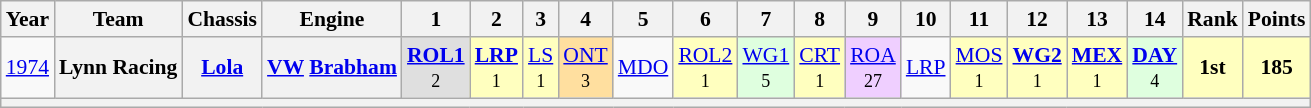<table class="wikitable" style="text-align:center; font-size:90%">
<tr>
<th>Year</th>
<th>Team</th>
<th>Chassis</th>
<th>Engine</th>
<th>1</th>
<th>2</th>
<th>3</th>
<th>4</th>
<th>5</th>
<th>6</th>
<th>7</th>
<th>8</th>
<th>9</th>
<th>10</th>
<th>11</th>
<th>12</th>
<th>13</th>
<th>14</th>
<th>Rank</th>
<th>Points</th>
</tr>
<tr>
<td><a href='#'>1974</a></td>
<th>Lynn Racing</th>
<th><a href='#'>Lola</a></th>
<th><a href='#'>VW</a> <a href='#'>Brabham</a></th>
<td style="background:#DFDFDF;"><strong><a href='#'>ROL1</a></strong><br><small>2</small></td>
<td style="background:#FFFFBF;"><strong><a href='#'>LRP</a></strong><br><small>1</small></td>
<td style="background:#FFFFBF;"><a href='#'>LS</a><br><small>1</small></td>
<td style="background:#FFDF9F;"><a href='#'>ONT</a><br><small>3</small></td>
<td><a href='#'>MDO</a><br><small></small></td>
<td style="background:#FFFFBF;"><a href='#'>ROL2</a><br><small>1</small></td>
<td style="background:#DFFFDF;"><a href='#'>WG1</a><br><small>5</small></td>
<td style="background:#FFFFBF;"><a href='#'>CRT</a><br><small>1</small></td>
<td style="background:#EFCFFF;"><a href='#'>ROA</a><br><small>27</small></td>
<td><a href='#'>LRP</a><br><small></small></td>
<td style="background:#FFFFBF;"><a href='#'>MOS</a><br><small>1</small></td>
<td style="background:#FFFFBF;"><strong><a href='#'>WG2</a></strong><br><small>1</small></td>
<td style="background:#FFFFBF;"><strong><a href='#'>MEX</a></strong><br><small>1</small></td>
<td style="background:#DFFFDF;"><strong><a href='#'>DAY</a></strong><br><small>4</small></td>
<td style="background:#FFFFBF;"><strong>1st</strong></td>
<td style="background:#FFFFBF;"><strong>185</strong></td>
</tr>
<tr>
<th colspan="20"></th>
</tr>
</table>
